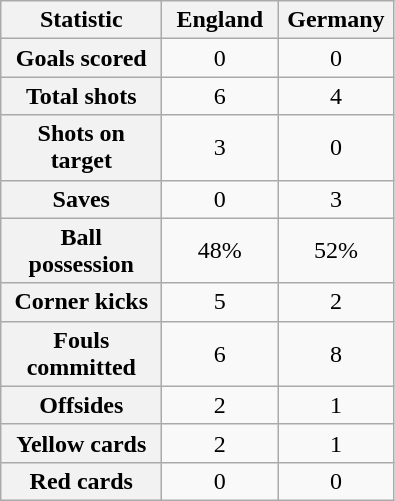<table class="wikitable plainrowheaders" style="text-align:center">
<tr>
<th scope="col" style="width:100px">Statistic</th>
<th scope="col" style="width:70px">England</th>
<th scope="col" style="width:70px">Germany</th>
</tr>
<tr>
<th scope=row>Goals scored</th>
<td>0</td>
<td>0</td>
</tr>
<tr>
<th scope=row>Total shots</th>
<td>6</td>
<td>4</td>
</tr>
<tr>
<th scope=row>Shots on target</th>
<td>3</td>
<td>0</td>
</tr>
<tr>
<th scope=row>Saves</th>
<td>0</td>
<td>3</td>
</tr>
<tr>
<th scope=row>Ball possession</th>
<td>48%</td>
<td>52%</td>
</tr>
<tr>
<th scope=row>Corner kicks</th>
<td>5</td>
<td>2</td>
</tr>
<tr>
<th scope=row>Fouls committed</th>
<td>6</td>
<td>8</td>
</tr>
<tr>
<th scope=row>Offsides</th>
<td>2</td>
<td>1</td>
</tr>
<tr>
<th scope=row>Yellow cards</th>
<td>2</td>
<td>1</td>
</tr>
<tr>
<th scope=row>Red cards</th>
<td>0</td>
<td>0</td>
</tr>
</table>
